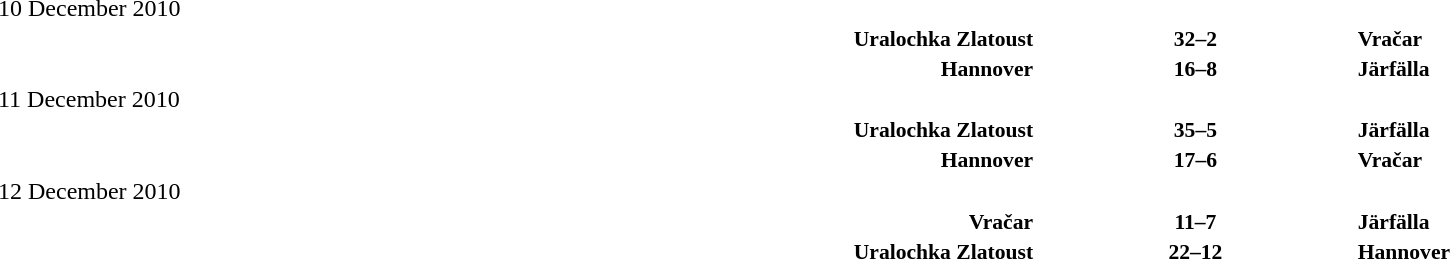<table width=100% cellspacing=1>
<tr>
<th></th>
<th></th>
<th></th>
</tr>
<tr>
<td>10 December 2010</td>
</tr>
<tr style=font-size:90%>
<td align=right><strong>Uralochka Zlatoust</strong></td>
<td align=center><strong>32–2</strong></td>
<td><strong>Vračar</strong></td>
</tr>
<tr style=font-size:90%>
<td align=right><strong>Hannover</strong></td>
<td align=center><strong>16–8</strong></td>
<td><strong>Järfälla</strong></td>
</tr>
<tr>
<td>11 December 2010</td>
</tr>
<tr style=font-size:90%>
<td align=right><strong>Uralochka Zlatoust</strong></td>
<td align=center><strong>35–5</strong></td>
<td><strong>Järfälla</strong></td>
</tr>
<tr style=font-size:90%>
<td align=right><strong>Hannover</strong></td>
<td align=center><strong>17–6</strong></td>
<td><strong>Vračar</strong></td>
</tr>
<tr>
<td>12 December 2010</td>
</tr>
<tr style=font-size:90%>
<td align=right><strong>Vračar</strong></td>
<td align=center><strong>11–7</strong></td>
<td><strong>Järfälla</strong></td>
</tr>
<tr style=font-size:90%>
<td align=right><strong>Uralochka Zlatoust</strong></td>
<td align=center><strong>22–12</strong></td>
<td><strong>Hannover</strong></td>
</tr>
</table>
